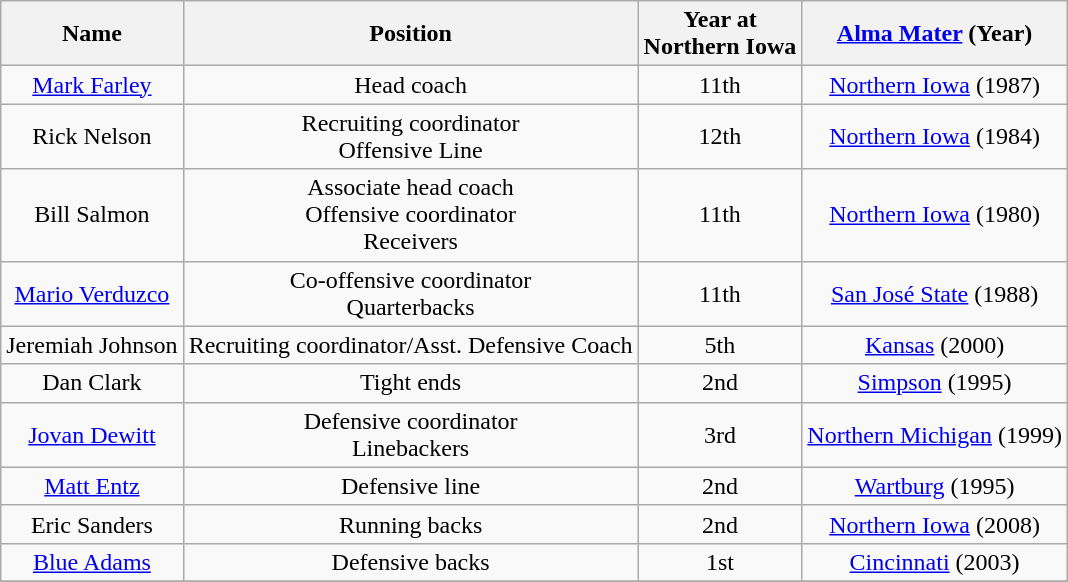<table class="wikitable">
<tr>
<th>Name</th>
<th>Position</th>
<th>Year at <br> Northern Iowa</th>
<th><a href='#'>Alma Mater</a> (Year)</th>
</tr>
<tr align="center">
<td><a href='#'>Mark Farley</a></td>
<td>Head coach</td>
<td>11th</td>
<td><a href='#'>Northern Iowa</a> (1987)</td>
</tr>
<tr align="center">
<td>Rick Nelson</td>
<td>Recruiting coordinator<br>Offensive Line</td>
<td>12th</td>
<td><a href='#'>Northern Iowa</a> (1984)</td>
</tr>
<tr align="center">
<td>Bill Salmon</td>
<td>Associate head coach<br>Offensive coordinator<br>Receivers</td>
<td>11th</td>
<td><a href='#'>Northern Iowa</a> (1980)</td>
</tr>
<tr align="center">
<td><a href='#'>Mario Verduzco</a></td>
<td>Co-offensive coordinator<br>Quarterbacks</td>
<td>11th</td>
<td><a href='#'>San José State</a> (1988)</td>
</tr>
<tr align="center">
<td>Jeremiah Johnson</td>
<td>Recruiting coordinator/Asst. Defensive Coach</td>
<td>5th</td>
<td><a href='#'>Kansas</a> (2000)</td>
</tr>
<tr align="center">
<td>Dan Clark</td>
<td>Tight ends</td>
<td>2nd</td>
<td><a href='#'>Simpson</a> (1995)</td>
</tr>
<tr align="center">
<td><a href='#'>Jovan Dewitt</a></td>
<td>Defensive coordinator<br>Linebackers</td>
<td>3rd</td>
<td><a href='#'>Northern Michigan</a> (1999)</td>
</tr>
<tr align="center">
<td><a href='#'>Matt Entz</a></td>
<td>Defensive line</td>
<td>2nd</td>
<td><a href='#'>Wartburg</a> (1995)</td>
</tr>
<tr align="center">
<td>Eric Sanders</td>
<td>Running backs</td>
<td>2nd</td>
<td><a href='#'>Northern Iowa</a> (2008)</td>
</tr>
<tr align="center">
<td><a href='#'>Blue Adams</a></td>
<td>Defensive backs</td>
<td>1st</td>
<td><a href='#'>Cincinnati</a> (2003)</td>
</tr>
<tr align="center">
</tr>
</table>
